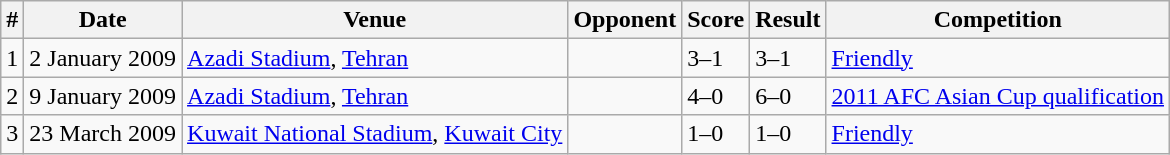<table class="wikitable">
<tr>
<th>#</th>
<th>Date</th>
<th>Venue</th>
<th>Opponent</th>
<th>Score</th>
<th>Result</th>
<th>Competition</th>
</tr>
<tr>
<td>1</td>
<td>2 January 2009</td>
<td><a href='#'>Azadi Stadium</a>, <a href='#'>Tehran</a></td>
<td></td>
<td>3–1</td>
<td>3–1</td>
<td><a href='#'>Friendly</a></td>
</tr>
<tr>
<td>2</td>
<td>9 January 2009</td>
<td><a href='#'>Azadi Stadium</a>, <a href='#'>Tehran</a></td>
<td></td>
<td>4–0</td>
<td>6–0</td>
<td><a href='#'>2011 AFC Asian Cup qualification</a></td>
</tr>
<tr>
<td>3</td>
<td>23 March 2009</td>
<td><a href='#'>Kuwait National Stadium</a>, <a href='#'>Kuwait City</a></td>
<td></td>
<td>1–0</td>
<td>1–0</td>
<td><a href='#'>Friendly</a></td>
</tr>
</table>
